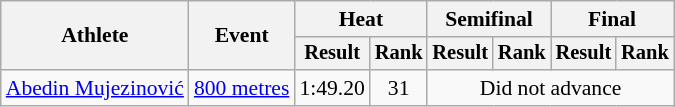<table class=wikitable style=font-size:90%>
<tr>
<th rowspan=2>Athlete</th>
<th rowspan=2>Event</th>
<th colspan=2>Heat</th>
<th colspan=2>Semifinal</th>
<th colspan=2>Final</th>
</tr>
<tr style=font-size:95%>
<th>Result</th>
<th>Rank</th>
<th>Result</th>
<th>Rank</th>
<th>Result</th>
<th>Rank</th>
</tr>
<tr align=center>
<td align=left><a href='#'>Abedin Mujezinović</a></td>
<td align=left><a href='#'>800 metres</a></td>
<td>1:49.20</td>
<td>31</td>
<td colspan=4>Did not advance</td>
</tr>
</table>
